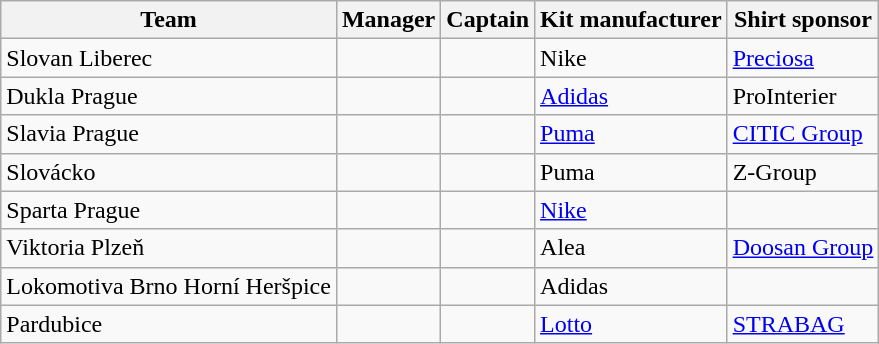<table class="wikitable sortable" style="text-align: left;">
<tr>
<th>Team</th>
<th>Manager</th>
<th>Captain</th>
<th>Kit manufacturer</th>
<th>Shirt sponsor</th>
</tr>
<tr>
<td>Slovan Liberec</td>
<td> </td>
<td> </td>
<td>Nike</td>
<td><a href='#'>Preciosa</a></td>
</tr>
<tr>
<td>Dukla Prague</td>
<td> </td>
<td> </td>
<td><a href='#'>Adidas</a></td>
<td>ProInterier</td>
</tr>
<tr>
<td>Slavia Prague</td>
<td> </td>
<td> </td>
<td><a href='#'>Puma</a></td>
<td><a href='#'>CITIC Group</a></td>
</tr>
<tr>
<td>Slovácko</td>
<td> </td>
<td> </td>
<td>Puma</td>
<td>Z-Group</td>
</tr>
<tr>
<td>Sparta Prague</td>
<td> </td>
<td> </td>
<td><a href='#'>Nike</a></td>
<td></td>
</tr>
<tr>
<td>Viktoria Plzeň</td>
<td> </td>
<td> </td>
<td>Alea</td>
<td><a href='#'>Doosan Group</a></td>
</tr>
<tr>
<td>Lokomotiva Brno Horní Heršpice</td>
<td> </td>
<td> </td>
<td>Adidas</td>
<td></td>
</tr>
<tr>
<td>Pardubice</td>
<td> </td>
<td> </td>
<td><a href='#'>Lotto</a></td>
<td><a href='#'>STRABAG</a></td>
</tr>
</table>
